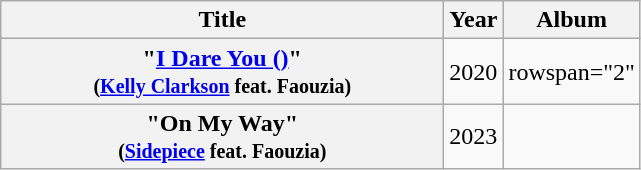<table class="wikitable plainrowheaders" style="text-align:center;">
<tr>
<th scope="col" style="width:18em;">Title</th>
<th scope="col" style="width:1em;">Year</th>
<th scope="col">Album</th>
</tr>
<tr>
<th scope="row">"<a href='#'>I Dare You ()</a>"<br><small>(<a href='#'>Kelly Clarkson</a> feat. Faouzia)</small></th>
<td>2020</td>
<td>rowspan="2" </td>
</tr>
<tr>
<th scope="row">"On My Way"<br><small>(<a href='#'>Sidepiece</a> feat. Faouzia)</small></th>
<td>2023</td>
</tr>
</table>
